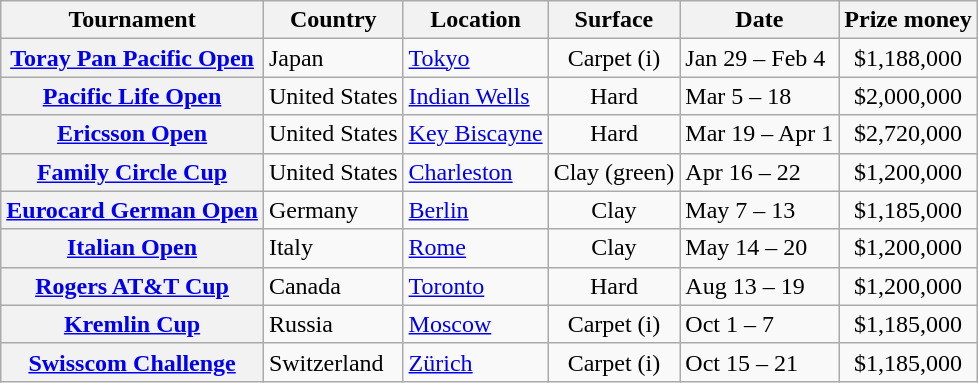<table class="wikitable plainrowheaders nowrap">
<tr>
<th scope="col">Tournament</th>
<th scope="col">Country</th>
<th scope="col">Location</th>
<th scope="col">Surface</th>
<th scope="col">Date</th>
<th scope="col">Prize money</th>
</tr>
<tr>
<th scope="row"><a href='#'>Toray Pan Pacific Open</a></th>
<td>Japan</td>
<td><a href='#'>Tokyo</a></td>
<td align="center">Carpet (i)</td>
<td>Jan 29 – Feb 4</td>
<td align="center">$1,188,000</td>
</tr>
<tr>
<th scope="row"><a href='#'>Pacific Life Open</a></th>
<td>United States</td>
<td><a href='#'>Indian Wells</a></td>
<td align="center">Hard</td>
<td>Mar 5 – 18</td>
<td align="center">$2,000,000</td>
</tr>
<tr>
<th scope="row"><a href='#'>Ericsson Open</a></th>
<td>United States</td>
<td><a href='#'>Key Biscayne</a></td>
<td align="center">Hard</td>
<td>Mar 19 – Apr 1</td>
<td align="center">$2,720,000</td>
</tr>
<tr>
<th scope="row"><a href='#'>Family Circle Cup</a></th>
<td>United States</td>
<td><a href='#'>Charleston</a></td>
<td align="center">Clay (green)</td>
<td>Apr 16 – 22</td>
<td align="center">$1,200,000</td>
</tr>
<tr>
<th scope="row"><a href='#'>Eurocard German Open</a></th>
<td>Germany</td>
<td><a href='#'>Berlin</a></td>
<td align="center">Clay</td>
<td>May 7 – 13</td>
<td align="center">$1,185,000</td>
</tr>
<tr>
<th scope="row"><a href='#'>Italian Open</a></th>
<td>Italy</td>
<td><a href='#'>Rome</a></td>
<td align="center">Clay</td>
<td>May 14 – 20</td>
<td align="center">$1,200,000</td>
</tr>
<tr>
<th scope="row"><a href='#'>Rogers AT&T Cup</a></th>
<td>Canada</td>
<td><a href='#'>Toronto</a></td>
<td align="center">Hard</td>
<td>Aug 13 – 19</td>
<td align="center">$1,200,000</td>
</tr>
<tr>
<th scope="row"><a href='#'>Kremlin Cup</a></th>
<td>Russia</td>
<td><a href='#'>Moscow</a></td>
<td align="center">Carpet (i)</td>
<td>Oct 1 – 7</td>
<td align="center">$1,185,000</td>
</tr>
<tr>
<th scope="row"><a href='#'>Swisscom Challenge</a></th>
<td>Switzerland</td>
<td><a href='#'>Zürich</a></td>
<td align="center">Carpet (i)</td>
<td>Oct 15 – 21</td>
<td align="center">$1,185,000</td>
</tr>
</table>
